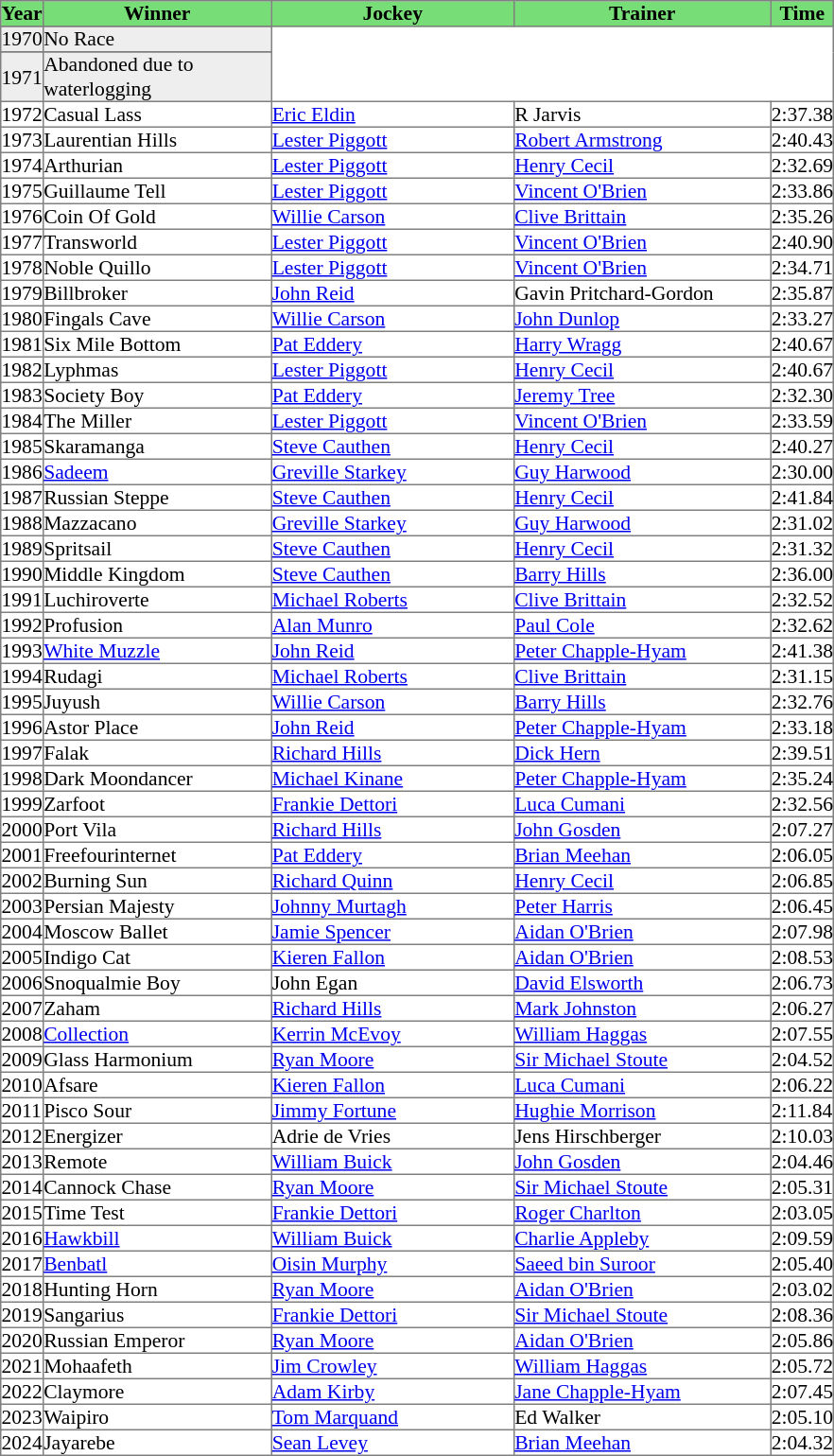<table class = "sortable" | border="1" cellpadding="0" style="border-collapse: collapse; font-size:90%">
<tr bgcolor="#77dd77" align="center">
<th>Year</th>
<th>Winner</th>
<th>Jockey</th>
<th>Trainer</th>
<th>Time</th>
</tr>
<tr>
</tr>
<tr bgcolor="#eeeeee">
<td>1970<td>No Race</td></td>
</tr>
<tr>
</tr>
<tr bgcolor="#eeeeee">
<td>1971<td>Abandoned due to waterlogging</td></td>
</tr>
<tr>
<td>1972</td>
<td width=160px>Casual Lass</td>
<td width=170px><a href='#'>Eric Eldin</a></td>
<td width=180px>R Jarvis</td>
<td>2:37.38</td>
</tr>
<tr>
<td>1973</td>
<td>Laurentian Hills</td>
<td><a href='#'>Lester Piggott</a></td>
<td><a href='#'>Robert Armstrong</a></td>
<td>2:40.43</td>
</tr>
<tr>
<td>1974</td>
<td>Arthurian</td>
<td><a href='#'>Lester Piggott</a></td>
<td><a href='#'>Henry Cecil</a></td>
<td>2:32.69</td>
</tr>
<tr>
<td>1975</td>
<td>Guillaume Tell</td>
<td><a href='#'>Lester Piggott</a></td>
<td><a href='#'>Vincent O'Brien</a></td>
<td>2:33.86</td>
</tr>
<tr>
<td>1976</td>
<td>Coin Of Gold</td>
<td><a href='#'>Willie Carson</a></td>
<td><a href='#'>Clive Brittain</a></td>
<td>2:35.26</td>
</tr>
<tr>
<td>1977</td>
<td>Transworld</td>
<td><a href='#'>Lester Piggott</a></td>
<td><a href='#'>Vincent O'Brien</a></td>
<td>2:40.90</td>
</tr>
<tr>
<td>1978</td>
<td>Noble Quillo</td>
<td><a href='#'>Lester Piggott</a></td>
<td><a href='#'>Vincent O'Brien</a></td>
<td>2:34.71</td>
</tr>
<tr>
<td>1979</td>
<td>Billbroker</td>
<td><a href='#'>John Reid</a></td>
<td>Gavin Pritchard-Gordon</td>
<td>2:35.87</td>
</tr>
<tr>
<td>1980</td>
<td>Fingals Cave</td>
<td><a href='#'>Willie Carson</a></td>
<td><a href='#'>John Dunlop</a></td>
<td>2:33.27</td>
</tr>
<tr>
<td>1981</td>
<td>Six Mile Bottom</td>
<td><a href='#'>Pat Eddery</a></td>
<td><a href='#'>Harry Wragg</a></td>
<td>2:40.67</td>
</tr>
<tr>
<td>1982</td>
<td>Lyphmas</td>
<td><a href='#'>Lester Piggott</a></td>
<td><a href='#'>Henry Cecil</a></td>
<td>2:40.67</td>
</tr>
<tr>
<td>1983</td>
<td>Society Boy</td>
<td><a href='#'>Pat Eddery</a></td>
<td><a href='#'>Jeremy Tree</a></td>
<td>2:32.30</td>
</tr>
<tr>
<td>1984</td>
<td>The Miller</td>
<td><a href='#'>Lester Piggott</a></td>
<td><a href='#'>Vincent O'Brien</a></td>
<td>2:33.59</td>
</tr>
<tr>
<td>1985</td>
<td>Skaramanga</td>
<td><a href='#'>Steve Cauthen</a></td>
<td><a href='#'>Henry Cecil</a></td>
<td>2:40.27</td>
</tr>
<tr>
<td>1986</td>
<td><a href='#'>Sadeem</a></td>
<td><a href='#'>Greville Starkey</a></td>
<td><a href='#'>Guy Harwood</a></td>
<td>2:30.00</td>
</tr>
<tr>
<td>1987</td>
<td>Russian Steppe</td>
<td><a href='#'>Steve Cauthen</a></td>
<td><a href='#'>Henry Cecil</a></td>
<td>2:41.84</td>
</tr>
<tr>
<td>1988</td>
<td>Mazzacano</td>
<td><a href='#'>Greville Starkey</a></td>
<td><a href='#'>Guy Harwood</a></td>
<td>2:31.02</td>
</tr>
<tr>
<td>1989</td>
<td>Spritsail</td>
<td><a href='#'>Steve Cauthen</a></td>
<td><a href='#'>Henry Cecil</a></td>
<td>2:31.32</td>
</tr>
<tr>
<td>1990</td>
<td>Middle Kingdom</td>
<td><a href='#'>Steve Cauthen</a></td>
<td><a href='#'>Barry Hills</a></td>
<td>2:36.00</td>
</tr>
<tr>
<td>1991</td>
<td>Luchiroverte</td>
<td><a href='#'>Michael Roberts</a></td>
<td><a href='#'>Clive Brittain</a></td>
<td>2:32.52</td>
</tr>
<tr>
<td>1992</td>
<td>Profusion</td>
<td><a href='#'>Alan Munro</a></td>
<td><a href='#'>Paul Cole</a></td>
<td>2:32.62</td>
</tr>
<tr>
<td>1993</td>
<td><a href='#'>White Muzzle</a></td>
<td><a href='#'>John Reid</a></td>
<td><a href='#'>Peter Chapple-Hyam</a></td>
<td>2:41.38</td>
</tr>
<tr>
<td>1994</td>
<td>Rudagi</td>
<td><a href='#'>Michael Roberts</a></td>
<td><a href='#'>Clive Brittain</a></td>
<td>2:31.15</td>
</tr>
<tr>
<td>1995</td>
<td>Juyush</td>
<td><a href='#'>Willie Carson</a></td>
<td><a href='#'>Barry Hills</a></td>
<td>2:32.76</td>
</tr>
<tr>
<td>1996</td>
<td>Astor Place</td>
<td><a href='#'>John Reid</a></td>
<td><a href='#'>Peter Chapple-Hyam</a></td>
<td>2:33.18</td>
</tr>
<tr>
<td>1997</td>
<td>Falak</td>
<td><a href='#'>Richard Hills</a></td>
<td><a href='#'>Dick Hern</a></td>
<td>2:39.51</td>
</tr>
<tr>
<td>1998</td>
<td>Dark Moondancer</td>
<td><a href='#'>Michael Kinane</a></td>
<td><a href='#'>Peter Chapple-Hyam</a></td>
<td>2:35.24</td>
</tr>
<tr>
<td>1999</td>
<td>Zarfoot</td>
<td><a href='#'>Frankie Dettori</a></td>
<td><a href='#'>Luca Cumani</a></td>
<td>2:32.56</td>
</tr>
<tr>
<td>2000</td>
<td>Port Vila</td>
<td><a href='#'>Richard Hills</a></td>
<td><a href='#'>John Gosden</a></td>
<td>2:07.27</td>
</tr>
<tr>
<td>2001</td>
<td>Freefourinternet</td>
<td><a href='#'>Pat Eddery</a></td>
<td><a href='#'>Brian Meehan</a></td>
<td>2:06.05</td>
</tr>
<tr>
<td>2002</td>
<td>Burning Sun</td>
<td><a href='#'>Richard Quinn</a></td>
<td><a href='#'>Henry Cecil</a></td>
<td>2:06.85</td>
</tr>
<tr>
<td>2003</td>
<td>Persian Majesty</td>
<td><a href='#'>Johnny Murtagh</a></td>
<td><a href='#'>Peter Harris</a></td>
<td>2:06.45</td>
</tr>
<tr>
<td>2004</td>
<td>Moscow Ballet</td>
<td><a href='#'>Jamie Spencer</a></td>
<td><a href='#'>Aidan O'Brien</a></td>
<td>2:07.98</td>
</tr>
<tr>
<td>2005</td>
<td>Indigo Cat </td>
<td><a href='#'>Kieren Fallon</a></td>
<td><a href='#'>Aidan O'Brien</a></td>
<td>2:08.53</td>
</tr>
<tr>
<td>2006</td>
<td>Snoqualmie Boy</td>
<td>John Egan</td>
<td><a href='#'>David Elsworth</a></td>
<td>2:06.73</td>
</tr>
<tr>
<td>2007</td>
<td>Zaham</td>
<td><a href='#'>Richard Hills</a></td>
<td><a href='#'>Mark Johnston</a></td>
<td>2:06.27</td>
</tr>
<tr>
<td>2008</td>
<td><a href='#'>Collection</a> </td>
<td><a href='#'>Kerrin McEvoy</a></td>
<td><a href='#'>William Haggas</a></td>
<td>2:07.55</td>
</tr>
<tr>
<td>2009</td>
<td>Glass Harmonium</td>
<td><a href='#'>Ryan Moore</a></td>
<td><a href='#'>Sir Michael Stoute</a></td>
<td>2:04.52</td>
</tr>
<tr>
<td>2010</td>
<td>Afsare</td>
<td><a href='#'>Kieren Fallon</a></td>
<td><a href='#'>Luca Cumani</a></td>
<td>2:06.22</td>
</tr>
<tr>
<td>2011</td>
<td>Pisco Sour</td>
<td><a href='#'>Jimmy Fortune</a></td>
<td><a href='#'>Hughie Morrison</a></td>
<td>2:11.84</td>
</tr>
<tr>
<td>2012</td>
<td>Energizer</td>
<td>Adrie de Vries</td>
<td>Jens Hirschberger</td>
<td>2:10.03</td>
</tr>
<tr>
<td>2013</td>
<td>Remote</td>
<td><a href='#'>William Buick</a></td>
<td><a href='#'>John Gosden</a></td>
<td>2:04.46</td>
</tr>
<tr>
<td>2014</td>
<td>Cannock Chase</td>
<td><a href='#'>Ryan Moore</a></td>
<td><a href='#'>Sir Michael Stoute</a></td>
<td>2:05.31</td>
</tr>
<tr>
<td>2015</td>
<td>Time Test</td>
<td><a href='#'>Frankie Dettori</a></td>
<td><a href='#'>Roger Charlton</a></td>
<td>2:03.05</td>
</tr>
<tr>
<td>2016</td>
<td><a href='#'>Hawkbill</a></td>
<td><a href='#'>William Buick</a></td>
<td><a href='#'>Charlie Appleby</a></td>
<td>2:09.59</td>
</tr>
<tr>
<td>2017</td>
<td><a href='#'>Benbatl</a></td>
<td><a href='#'>Oisin Murphy</a></td>
<td><a href='#'>Saeed bin Suroor</a></td>
<td>2:05.40</td>
</tr>
<tr>
<td>2018</td>
<td>Hunting Horn</td>
<td><a href='#'>Ryan Moore</a></td>
<td><a href='#'>Aidan O'Brien</a></td>
<td>2:03.02</td>
</tr>
<tr>
<td>2019</td>
<td>Sangarius</td>
<td><a href='#'>Frankie Dettori</a></td>
<td><a href='#'>Sir Michael Stoute</a></td>
<td>2:08.36</td>
</tr>
<tr>
<td>2020</td>
<td>Russian Emperor </td>
<td><a href='#'>Ryan Moore</a></td>
<td><a href='#'>Aidan O'Brien</a></td>
<td>2:05.86</td>
</tr>
<tr>
<td>2021</td>
<td>Mohaafeth</td>
<td><a href='#'>Jim Crowley</a></td>
<td><a href='#'>William Haggas</a></td>
<td>2:05.72</td>
</tr>
<tr>
<td>2022</td>
<td>Claymore</td>
<td><a href='#'>Adam Kirby</a></td>
<td><a href='#'>Jane Chapple-Hyam</a></td>
<td>2:07.45</td>
</tr>
<tr>
<td>2023</td>
<td>Waipiro </td>
<td><a href='#'>Tom Marquand</a></td>
<td>Ed Walker</td>
<td>2:05.10</td>
</tr>
<tr>
<td>2024</td>
<td>Jayarebe</td>
<td><a href='#'>Sean Levey</a></td>
<td><a href='#'>Brian Meehan</a></td>
<td>2:04.32</td>
</tr>
</table>
